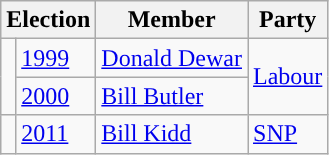<table class="wikitable">
<tr>
<th colspan="2">Election</th>
<th>Member</th>
<th>Party</th>
</tr>
<tr>
<td rowspan=2 style="background-color: "></td>
<td><a href='#'>1999</a></td>
<td><a href='#'>Donald Dewar</a></td>
<td rowspan="2"><a href='#'>Labour</a></td>
</tr>
<tr>
<td><a href='#'>2000</a></td>
<td><a href='#'>Bill Butler</a></td>
</tr>
<tr>
<td style="background-color: "></td>
<td><a href='#'>2011</a></td>
<td><a href='#'>Bill Kidd</a></td>
<td><a href='#'>SNP</a></td>
</tr>
</table>
